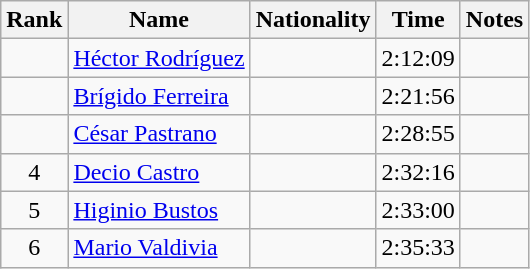<table class="wikitable sortable" style="text-align:center">
<tr>
<th>Rank</th>
<th>Name</th>
<th>Nationality</th>
<th>Time</th>
<th>Notes</th>
</tr>
<tr>
<td></td>
<td align=left><a href='#'>Héctor Rodríguez</a></td>
<td align=left></td>
<td>2:12:09</td>
<td></td>
</tr>
<tr>
<td></td>
<td align=left><a href='#'>Brígido Ferreira</a></td>
<td align=left></td>
<td>2:21:56</td>
<td></td>
</tr>
<tr>
<td></td>
<td align=left><a href='#'>César Pastrano</a></td>
<td align=left></td>
<td>2:28:55</td>
<td></td>
</tr>
<tr>
<td>4</td>
<td align=left><a href='#'>Decio Castro</a></td>
<td align=left></td>
<td>2:32:16</td>
<td></td>
</tr>
<tr>
<td>5</td>
<td align=left><a href='#'>Higinio Bustos</a></td>
<td align=left></td>
<td>2:33:00</td>
<td></td>
</tr>
<tr>
<td>6</td>
<td align=left><a href='#'>Mario Valdivia</a></td>
<td align=left></td>
<td>2:35:33</td>
<td></td>
</tr>
</table>
